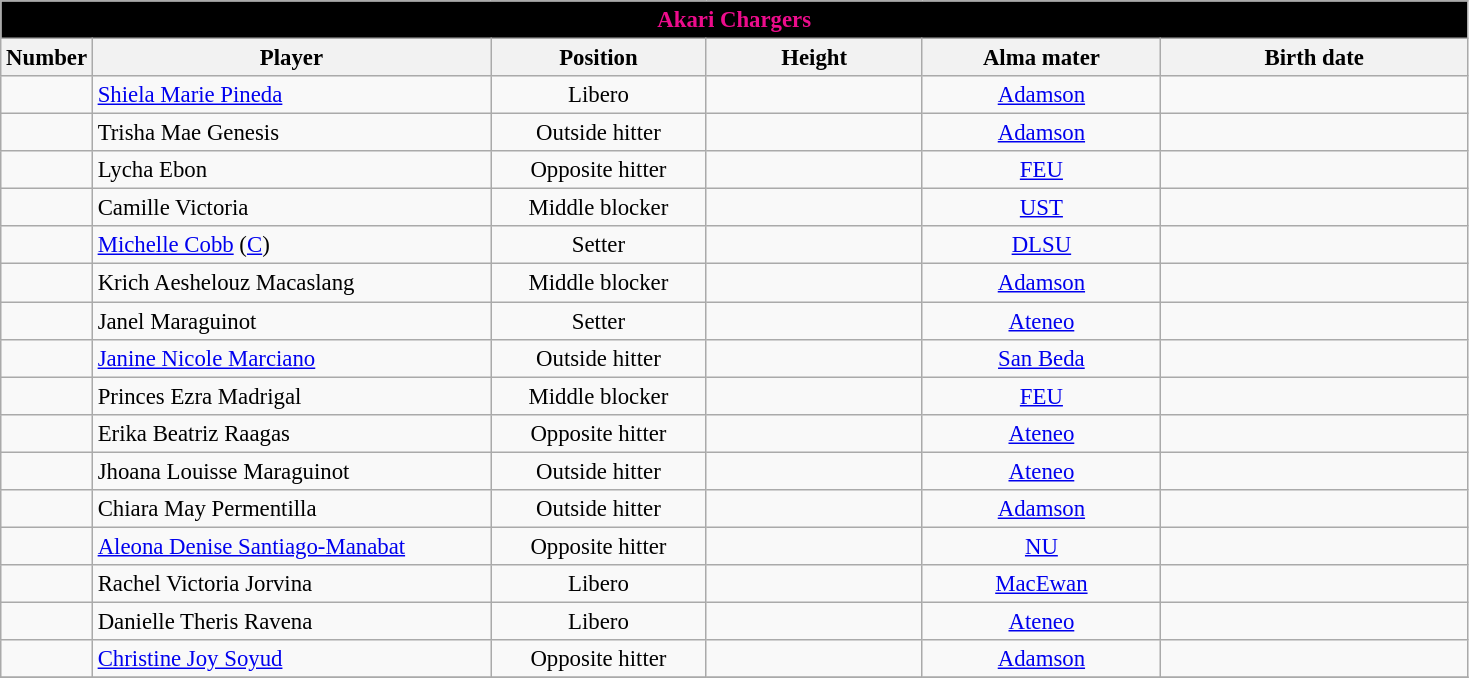<table class="wikitable sortable" style="font-size:95%; text-align:left;">
<tr>
<th colspan="6" style= "background:black; color:#ed0c8c; text-align: center"><strong>Akari Chargers</strong></th>
</tr>
<tr style="background:#FFFFFF;">
<th style= "align=center; width:1em;">Number</th>
<th style= "align=center;width:17em;">Player</th>
<th style= "align=center; width:9em;">Position</th>
<th style= "align=center; width:9em;">Height</th>
<th style= "align=center;width:10em;">Alma mater</th>
<th style= "align=center; width:13em;">Birth date</th>
</tr>
<tr align=center>
<td></td>
<td align=left> <a href='#'>Shiela Marie Pineda</a></td>
<td>Libero</td>
<td align=center></td>
<td align=center><a href='#'>Adamson</a></td>
<td align=right></td>
</tr>
<tr align=center>
<td></td>
<td align=left> Trisha Mae Genesis</td>
<td>Outside hitter</td>
<td></td>
<td align=center><a href='#'>Adamson</a></td>
<td align=right></td>
</tr>
<tr align=center>
<td></td>
<td align=left> Lycha Ebon</td>
<td>Opposite hitter</td>
<td></td>
<td align=center><a href='#'>FEU</a></td>
<td align=right></td>
</tr>
<tr align=center>
<td></td>
<td align=left> Camille Victoria</td>
<td>Middle blocker</td>
<td></td>
<td align=center><a href='#'>UST</a></td>
<td align=right></td>
</tr>
<tr align=center>
<td></td>
<td align=left> <a href='#'>Michelle Cobb</a> (<a href='#'>C</a>)</td>
<td>Setter</td>
<td></td>
<td align=center><a href='#'>DLSU</a></td>
<td align=right></td>
</tr>
<tr align=center>
<td></td>
<td align=left> Krich Aeshelouz Macaslang</td>
<td>Middle blocker</td>
<td></td>
<td align=center><a href='#'>Adamson</a></td>
<td align=right></td>
</tr>
<tr align=center>
<td></td>
<td align=left> Janel Maraguinot</td>
<td>Setter</td>
<td></td>
<td align=center><a href='#'>Ateneo</a></td>
<td align=right></td>
</tr>
<tr align=center>
<td></td>
<td align=left> <a href='#'>Janine Nicole Marciano</a></td>
<td>Outside hitter</td>
<td></td>
<td align=center><a href='#'>San Beda</a></td>
<td align=right></td>
</tr>
<tr align=center>
<td></td>
<td align=left> Princes Ezra Madrigal</td>
<td>Middle blocker</td>
<td></td>
<td align=center><a href='#'>FEU</a></td>
<td align=right></td>
</tr>
<tr align=center>
<td></td>
<td align=left> Erika Beatriz Raagas</td>
<td>Opposite hitter</td>
<td></td>
<td align=center><a href='#'>Ateneo</a></td>
<td align=right></td>
</tr>
<tr align=center>
<td></td>
<td align=left> Jhoana Louisse Maraguinot</td>
<td>Outside hitter</td>
<td></td>
<td align=center><a href='#'>Ateneo</a></td>
<td align=right></td>
</tr>
<tr align=center>
<td></td>
<td align=left> Chiara May Permentilla</td>
<td>Outside hitter</td>
<td></td>
<td align=center><a href='#'>Adamson</a></td>
<td align=right></td>
</tr>
<tr align=center>
<td></td>
<td align=left> <a href='#'>Aleona Denise Santiago-Manabat</a></td>
<td>Opposite hitter</td>
<td></td>
<td align=center><a href='#'>NU</a></td>
<td align=right></td>
</tr>
<tr align=center>
<td></td>
<td align=left> Rachel Victoria Jorvina</td>
<td>Libero</td>
<td></td>
<td align=center><a href='#'>MacEwan</a></td>
<td align=right></td>
</tr>
<tr align=center>
<td></td>
<td align=left> Danielle Theris Ravena</td>
<td>Libero</td>
<td></td>
<td align=center><a href='#'>Ateneo</a></td>
<td align=right></td>
</tr>
<tr align=center>
<td></td>
<td align=left> <a href='#'>Christine Joy Soyud</a></td>
<td>Opposite hitter</td>
<td></td>
<td align=center><a href='#'>Adamson</a></td>
<td align=right></td>
</tr>
<tr align=center>
</tr>
</table>
